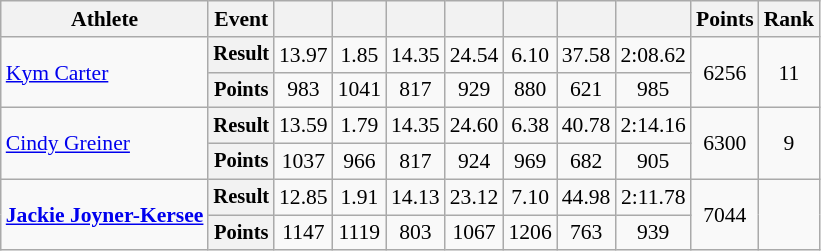<table class=wikitable style=font-size:90%;text-align:center>
<tr>
<th>Athlete</th>
<th>Event</th>
<th></th>
<th></th>
<th></th>
<th></th>
<th></th>
<th></th>
<th></th>
<th>Points</th>
<th>Rank</th>
</tr>
<tr>
<td align=left rowspan=2><a href='#'>Kym Carter</a></td>
<th style=font-size:95%>Result</th>
<td>13.97</td>
<td>1.85</td>
<td>14.35</td>
<td>24.54</td>
<td>6.10</td>
<td>37.58</td>
<td>2:08.62</td>
<td rowspan=2>6256</td>
<td rowspan=2>11</td>
</tr>
<tr>
<th style=font-size:95%>Points</th>
<td>983</td>
<td>1041</td>
<td>817</td>
<td>929</td>
<td>880</td>
<td>621</td>
<td>985</td>
</tr>
<tr>
<td align=left rowspan=2><a href='#'>Cindy Greiner</a></td>
<th style=font-size:95%>Result</th>
<td>13.59</td>
<td>1.79</td>
<td>14.35</td>
<td>24.60</td>
<td>6.38</td>
<td>40.78</td>
<td>2:14.16</td>
<td rowspan=2>6300</td>
<td rowspan=2>9</td>
</tr>
<tr>
<th style=font-size:95%>Points</th>
<td>1037</td>
<td>966</td>
<td>817</td>
<td>924</td>
<td>969</td>
<td>682</td>
<td>905</td>
</tr>
<tr>
<td align=left rowspan=2><strong><a href='#'>Jackie Joyner-Kersee</a></strong></td>
<th style=font-size:95%>Result</th>
<td>12.85</td>
<td>1.91</td>
<td>14.13</td>
<td>23.12</td>
<td>7.10</td>
<td>44.98</td>
<td>2:11.78</td>
<td rowspan=2>7044</td>
<td rowspan=2></td>
</tr>
<tr>
<th style=font-size:95%>Points</th>
<td>1147</td>
<td>1119</td>
<td>803</td>
<td>1067</td>
<td>1206</td>
<td>763</td>
<td>939</td>
</tr>
</table>
